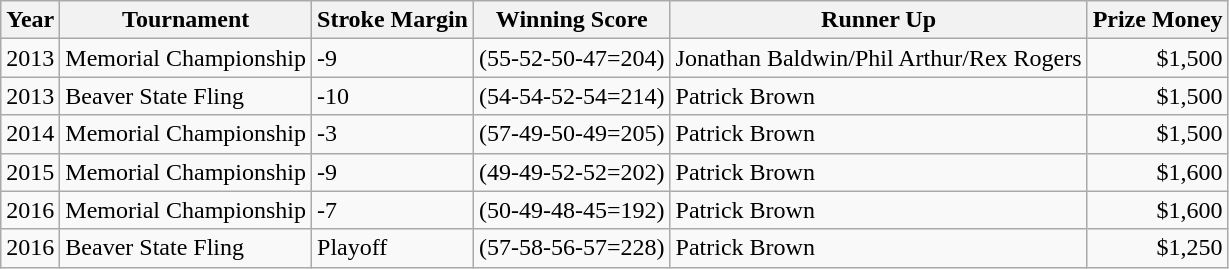<table class="wikitable">
<tr>
<th>Year</th>
<th>Tournament</th>
<th>Stroke Margin</th>
<th>Winning Score</th>
<th>Runner Up</th>
<th>Prize Money</th>
</tr>
<tr>
<td>2013</td>
<td>Memorial Championship</td>
<td>-9</td>
<td>(55-52-50-47=204)</td>
<td>Jonathan Baldwin/Phil Arthur/Rex Rogers</td>
<td align="right">$1,500</td>
</tr>
<tr>
<td>2013</td>
<td>Beaver State Fling</td>
<td>-10</td>
<td>(54-54-52-54=214)</td>
<td>Patrick Brown</td>
<td align="right">$1,500</td>
</tr>
<tr>
<td>2014</td>
<td>Memorial Championship</td>
<td>-3</td>
<td>(57-49-50-49=205)</td>
<td>Patrick Brown</td>
<td align="right">$1,500</td>
</tr>
<tr>
<td>2015</td>
<td>Memorial Championship</td>
<td>-9</td>
<td>(49-49-52-52=202)</td>
<td>Patrick Brown</td>
<td align="right">$1,600</td>
</tr>
<tr>
<td>2016</td>
<td>Memorial Championship</td>
<td>-7</td>
<td>(50-49-48-45=192)</td>
<td>Patrick Brown</td>
<td align="right">$1,600</td>
</tr>
<tr>
<td>2016</td>
<td>Beaver State Fling</td>
<td>Playoff</td>
<td>(57-58-56-57=228)</td>
<td>Patrick Brown</td>
<td align="right">$1,250</td>
</tr>
</table>
